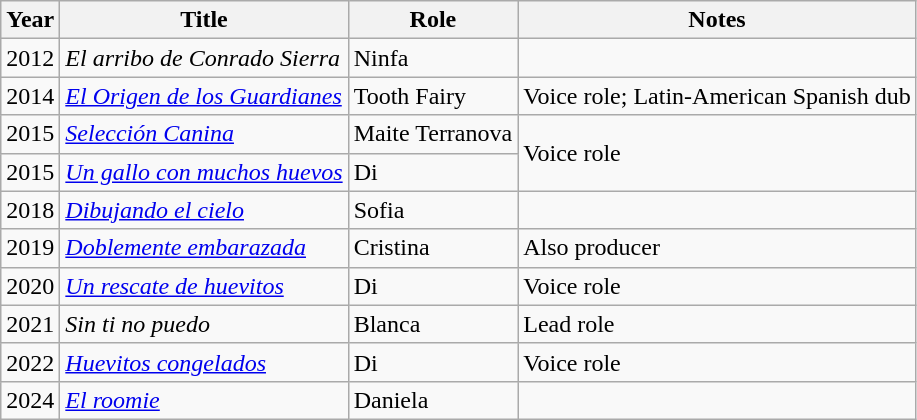<table class="wikitable ">
<tr>
<th>Year</th>
<th>Title</th>
<th>Role</th>
<th>Notes</th>
</tr>
<tr>
<td>2012</td>
<td><em>El arribo de Conrado Sierra</em></td>
<td>Ninfa</td>
<td></td>
</tr>
<tr>
<td>2014</td>
<td><em><a href='#'>El Origen de los Guardianes</a></em></td>
<td>Tooth Fairy</td>
<td>Voice role; Latin-American Spanish dub</td>
</tr>
<tr>
<td>2015</td>
<td><em><a href='#'>Selección Canina</a></em></td>
<td>Maite Terranova</td>
<td rowspan="2">Voice role</td>
</tr>
<tr>
<td>2015</td>
<td><em><a href='#'>Un gallo con muchos huevos</a></em></td>
<td>Di</td>
</tr>
<tr>
<td>2018</td>
<td><em><a href='#'>Dibujando el cielo</a></em></td>
<td>Sofia</td>
<td></td>
</tr>
<tr>
<td>2019</td>
<td><em><a href='#'>Doblemente embarazada</a></em></td>
<td>Cristina</td>
<td>Also producer</td>
</tr>
<tr>
<td>2020</td>
<td><em><a href='#'>Un rescate de huevitos</a></em></td>
<td>Di</td>
<td>Voice role</td>
</tr>
<tr>
<td>2021</td>
<td><em>Sin ti no puedo</em></td>
<td>Blanca</td>
<td>Lead role</td>
</tr>
<tr>
<td>2022</td>
<td><em><a href='#'>Huevitos congelados</a></em></td>
<td>Di</td>
<td>Voice role</td>
</tr>
<tr>
<td>2024</td>
<td><em><a href='#'>El roomie</a></em></td>
<td>Daniela</td>
<td></td>
</tr>
</table>
